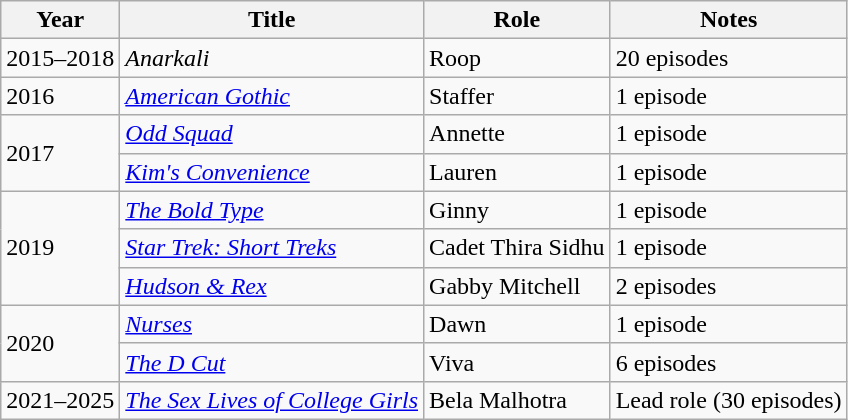<table class="wikitable sortable">
<tr>
<th>Year</th>
<th>Title</th>
<th>Role</th>
<th class="unsortable">Notes</th>
</tr>
<tr>
<td>2015–2018</td>
<td><em>Anarkali</em></td>
<td>Roop</td>
<td>20 episodes</td>
</tr>
<tr>
<td>2016</td>
<td><em><a href='#'>American Gothic</a></em></td>
<td>Staffer</td>
<td>1 episode</td>
</tr>
<tr>
<td rowspan="2">2017</td>
<td><em><a href='#'>Odd Squad</a></em></td>
<td>Annette</td>
<td>1 episode</td>
</tr>
<tr>
<td><em><a href='#'>Kim's Convenience</a></em></td>
<td>Lauren</td>
<td>1 episode</td>
</tr>
<tr>
<td rowspan="3">2019</td>
<td><em><a href='#'>The Bold Type</a></em></td>
<td>Ginny</td>
<td>1 episode</td>
</tr>
<tr>
<td><em><a href='#'>Star Trek: Short Treks</a></em></td>
<td>Cadet Thira Sidhu</td>
<td>1 episode</td>
</tr>
<tr>
<td><em><a href='#'>Hudson & Rex</a></em></td>
<td>Gabby Mitchell</td>
<td>2 episodes</td>
</tr>
<tr>
<td rowspan="2">2020</td>
<td><em><a href='#'>Nurses</a></em></td>
<td>Dawn</td>
<td>1 episode</td>
</tr>
<tr>
<td><em><a href='#'>The D Cut</a></em></td>
<td>Viva</td>
<td>6 episodes</td>
</tr>
<tr>
<td>2021–2025</td>
<td><em><a href='#'>The Sex Lives of College Girls</a></em></td>
<td>Bela Malhotra</td>
<td>Lead role (30 episodes)</td>
</tr>
</table>
